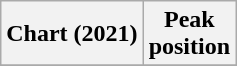<table class="wikitable sortable plainrowheaders">
<tr>
<th scope="col">Chart (2021)</th>
<th scope="col">Peak<br>position</th>
</tr>
<tr>
</tr>
</table>
